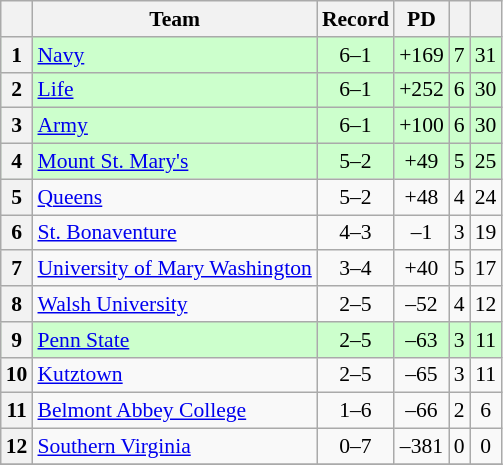<table class="wikitable sortable collapsible plainrowheaders" style="font-size:90%;">
<tr>
<th scope=col></th>
<th scope=col>Team</th>
<th scope=col>Record</th>
<th scope=col>PD</th>
<th scope=col></th>
<th scope=col></th>
</tr>
<tr bgcolor=ccffcc>
<th align=center>1</th>
<td> <a href='#'>Navy</a></td>
<td align=center>6–1</td>
<td align=center>+169</td>
<td align=center>7</td>
<td align=center>31</td>
</tr>
<tr bgcolor=ccffcc>
<th align=center>2</th>
<td> <a href='#'>Life</a></td>
<td align=center>6–1</td>
<td align=center>+252</td>
<td align=center>6</td>
<td align=center>30</td>
</tr>
<tr bgcolor=ccffcc>
<th align=center>3</th>
<td> <a href='#'>Army</a></td>
<td align=center>6–1</td>
<td align=center>+100</td>
<td align=center>6</td>
<td align=center>30</td>
</tr>
<tr bgcolor=ccffcc>
<th align=center>4</th>
<td> <a href='#'>Mount St. Mary's</a></td>
<td align=center>5–2</td>
<td align=center>+49</td>
<td align=center>5</td>
<td align=center>25</td>
</tr>
<tr>
<th align=center>5</th>
<td> <a href='#'>Queens</a></td>
<td align=center>5–2</td>
<td align=center>+48</td>
<td align=center>4</td>
<td align=center>24</td>
</tr>
<tr>
<th align=center>6</th>
<td> <a href='#'>St. Bonaventure</a></td>
<td align=center>4–3</td>
<td align=center>–1</td>
<td align=center>3</td>
<td align=center>19</td>
</tr>
<tr>
<th align=center>7</th>
<td> <a href='#'>University of Mary Washington</a></td>
<td align=center>3–4</td>
<td align=center>+40</td>
<td align=center>5</td>
<td align=center>17</td>
</tr>
<tr>
<th align=center>8</th>
<td> <a href='#'>Walsh University</a></td>
<td align=center>2–5</td>
<td align=center>–52</td>
<td align=center>4</td>
<td align=center>12</td>
</tr>
<tr bgcolor=ccffcc>
<th align=center>9</th>
<td> <a href='#'>Penn State</a></td>
<td align=center>2–5</td>
<td align=center>–63</td>
<td align=center>3</td>
<td align=center>11</td>
</tr>
<tr>
<th align=center>10</th>
<td> <a href='#'>Kutztown</a></td>
<td align=center>2–5</td>
<td align=center>–65</td>
<td align=center>3</td>
<td align=center>11</td>
</tr>
<tr>
<th align=center>11</th>
<td> <a href='#'>Belmont Abbey College</a></td>
<td align=center>1–6</td>
<td align=center>–66</td>
<td align=center>2</td>
<td align=center>6</td>
</tr>
<tr>
<th align=center>12</th>
<td> <a href='#'>Southern Virginia</a></td>
<td align=center>0–7</td>
<td align=center>–381</td>
<td align=center>0</td>
<td align=center>0</td>
</tr>
<tr>
</tr>
</table>
